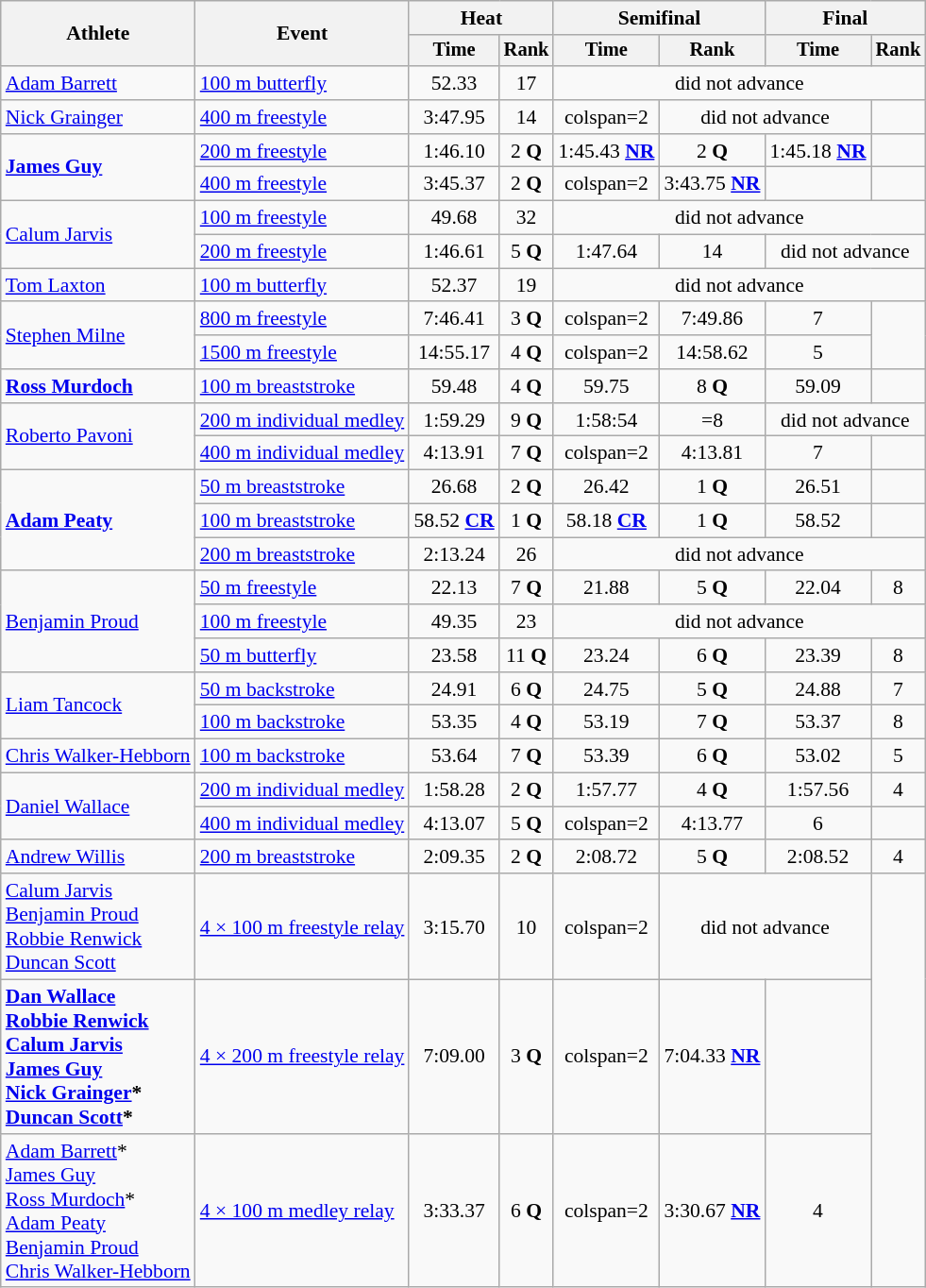<table class=wikitable style="font-size:90%">
<tr>
<th rowspan="2">Athlete</th>
<th rowspan="2">Event</th>
<th colspan="2">Heat</th>
<th colspan="2">Semifinal</th>
<th colspan="2">Final</th>
</tr>
<tr style="font-size:95%">
<th>Time</th>
<th>Rank</th>
<th>Time</th>
<th>Rank</th>
<th>Time</th>
<th>Rank</th>
</tr>
<tr align=center>
<td align=left><a href='#'>Adam Barrett</a></td>
<td align=left><a href='#'>100 m butterfly</a></td>
<td>52.33</td>
<td>17</td>
<td colspan=4>did not advance</td>
</tr>
<tr align=center>
<td align=left><a href='#'>Nick Grainger</a></td>
<td align=left><a href='#'>400 m freestyle</a></td>
<td>3:47.95</td>
<td>14</td>
<td>colspan=2 </td>
<td colspan=2>did not advance</td>
</tr>
<tr align=center>
<td align=left rowspan=2><strong><a href='#'>James Guy</a></strong></td>
<td align=left><a href='#'>200 m freestyle</a></td>
<td>1:46.10</td>
<td>2 <strong>Q</strong></td>
<td>1:45.43 <strong><a href='#'>NR</a></strong></td>
<td>2 <strong>Q</strong></td>
<td>1:45.18 <strong><a href='#'>NR</a></strong></td>
<td></td>
</tr>
<tr align=center>
<td align=left><a href='#'>400 m freestyle</a></td>
<td>3:45.37</td>
<td>2 <strong>Q</strong></td>
<td>colspan=2 </td>
<td>3:43.75 <strong><a href='#'>NR</a></strong></td>
<td></td>
</tr>
<tr align=center>
<td align=left rowspan=2><a href='#'>Calum Jarvis</a></td>
<td align=left><a href='#'>100 m freestyle</a></td>
<td>49.68</td>
<td>32</td>
<td colspan="4">did not advance</td>
</tr>
<tr align=center>
<td align=left><a href='#'>200 m freestyle</a></td>
<td>1:46.61</td>
<td>5 <strong>Q</strong></td>
<td>1:47.64</td>
<td>14</td>
<td colspan=2>did not advance</td>
</tr>
<tr align=center>
<td align=left><a href='#'>Tom Laxton</a></td>
<td align=left><a href='#'>100 m butterfly</a></td>
<td>52.37</td>
<td>19</td>
<td colspan=4>did not advance</td>
</tr>
<tr align=center>
<td align=left rowspan=2><a href='#'>Stephen Milne</a></td>
<td align=left><a href='#'>800 m freestyle</a></td>
<td>7:46.41</td>
<td>3 <strong>Q</strong></td>
<td>colspan=2 </td>
<td>7:49.86</td>
<td>7</td>
</tr>
<tr align=center>
<td align=left><a href='#'>1500 m freestyle</a></td>
<td>14:55.17</td>
<td>4 <strong>Q</strong></td>
<td>colspan=2 </td>
<td>14:58.62</td>
<td>5</td>
</tr>
<tr align=center>
<td align=left><strong><a href='#'>Ross Murdoch</a></strong></td>
<td align=left><a href='#'>100 m breaststroke</a></td>
<td>59.48</td>
<td>4 <strong>Q</strong></td>
<td>59.75</td>
<td>8 <strong>Q</strong></td>
<td>59.09</td>
<td></td>
</tr>
<tr align=center>
<td align=left rowspan=2><a href='#'>Roberto Pavoni</a></td>
<td align=left><a href='#'>200 m individual medley</a></td>
<td>1:59.29</td>
<td>9 <strong>Q</strong></td>
<td>1:58:54</td>
<td>=8</td>
<td colspan=2>did not advance</td>
</tr>
<tr align=center>
<td align=left><a href='#'>400 m individual medley</a></td>
<td>4:13.91</td>
<td>7 <strong>Q</strong></td>
<td>colspan=2 </td>
<td>4:13.81</td>
<td>7</td>
</tr>
<tr align=center>
<td align=left rowspan=3><strong><a href='#'>Adam Peaty</a></strong></td>
<td align=left><a href='#'>50 m breaststroke</a></td>
<td>26.68</td>
<td>2 <strong>Q</strong></td>
<td>26.42 </td>
<td>1 <strong>Q</strong></td>
<td>26.51</td>
<td></td>
</tr>
<tr align=center>
<td align=left><a href='#'>100 m breaststroke</a></td>
<td>58.52 <strong><a href='#'>CR</a></strong></td>
<td>1 <strong>Q</strong></td>
<td>58.18 <strong><a href='#'>CR</a></strong></td>
<td>1 <strong>Q</strong></td>
<td>58.52</td>
<td></td>
</tr>
<tr align=center>
<td align=left><a href='#'>200 m breaststroke</a></td>
<td>2:13.24</td>
<td>26</td>
<td colspan="4">did not advance</td>
</tr>
<tr align=center>
<td align=left rowspan=3><a href='#'>Benjamin Proud</a></td>
<td align=left><a href='#'>50 m freestyle</a></td>
<td>22.13</td>
<td>7 <strong>Q</strong></td>
<td>21.88</td>
<td>5 <strong>Q</strong></td>
<td>22.04</td>
<td>8</td>
</tr>
<tr align=center>
<td align=left><a href='#'>100 m freestyle</a></td>
<td>49.35</td>
<td>23</td>
<td colspan="4">did not advance</td>
</tr>
<tr align=center>
<td align=left><a href='#'>50 m butterfly</a></td>
<td>23.58</td>
<td>11 <strong>Q</strong></td>
<td>23.24</td>
<td>6 <strong>Q</strong></td>
<td>23.39</td>
<td>8</td>
</tr>
<tr align=center>
<td align=left rowspan=2><a href='#'>Liam Tancock</a></td>
<td align=left><a href='#'>50 m backstroke</a></td>
<td>24.91</td>
<td>6 <strong>Q</strong></td>
<td>24.75</td>
<td>5 <strong>Q</strong></td>
<td>24.88</td>
<td>7</td>
</tr>
<tr align=center>
<td align=left><a href='#'>100 m backstroke</a></td>
<td>53.35</td>
<td>4 <strong>Q</strong></td>
<td>53.19</td>
<td>7 <strong>Q</strong></td>
<td>53.37</td>
<td>8</td>
</tr>
<tr align=center>
<td align=left><a href='#'>Chris Walker-Hebborn</a></td>
<td align=left><a href='#'>100 m backstroke</a></td>
<td>53.64</td>
<td>7 <strong>Q</strong></td>
<td>53.39</td>
<td>6 <strong>Q</strong></td>
<td>53.02</td>
<td>5</td>
</tr>
<tr align=center>
<td align=left rowspan=2><a href='#'>Daniel Wallace</a></td>
<td align=left><a href='#'>200 m individual medley</a></td>
<td>1:58.28</td>
<td>2 <strong>Q</strong></td>
<td>1:57.77</td>
<td>4 <strong>Q</strong></td>
<td>1:57.56</td>
<td>4</td>
</tr>
<tr align=center>
<td align=left><a href='#'>400 m individual medley</a></td>
<td>4:13.07</td>
<td>5 <strong>Q</strong></td>
<td>colspan=2 </td>
<td>4:13.77</td>
<td>6</td>
</tr>
<tr align=center>
<td align=left><a href='#'>Andrew Willis</a></td>
<td align=left><a href='#'>200 m breaststroke</a></td>
<td>2:09.35</td>
<td>2 <strong>Q</strong></td>
<td>2:08.72</td>
<td>5 <strong>Q</strong></td>
<td>2:08.52</td>
<td>4</td>
</tr>
<tr align=center>
<td align=left><a href='#'>Calum Jarvis</a><br><a href='#'>Benjamin Proud</a><br><a href='#'>Robbie Renwick</a><br><a href='#'>Duncan Scott</a></td>
<td align=left><a href='#'>4 × 100 m freestyle relay</a></td>
<td>3:15.70</td>
<td>10</td>
<td>colspan=2 </td>
<td colspan=2>did not advance</td>
</tr>
<tr align=center>
<td align=left><strong><a href='#'>Dan Wallace</a><br><a href='#'>Robbie Renwick</a><br><a href='#'>Calum Jarvis</a><br><a href='#'>James Guy</a><br><a href='#'>Nick Grainger</a>*<br><a href='#'>Duncan Scott</a>*</strong></td>
<td align=left><a href='#'>4 × 200 m freestyle relay</a></td>
<td>7:09.00</td>
<td>3 <strong>Q</strong></td>
<td>colspan=2 </td>
<td>7:04.33 <strong><a href='#'>NR</a></strong></td>
<td></td>
</tr>
<tr align=center>
<td align=left><a href='#'>Adam Barrett</a>*<br><a href='#'>James Guy</a><br><a href='#'>Ross Murdoch</a>*<br><a href='#'>Adam Peaty</a><br><a href='#'>Benjamin Proud</a><br><a href='#'>Chris Walker-Hebborn</a></td>
<td align=left><a href='#'>4 × 100 m medley relay</a></td>
<td>3:33.37</td>
<td>6 <strong>Q</strong></td>
<td>colspan=2 </td>
<td>3:30.67 <strong><a href='#'>NR</a></strong></td>
<td>4</td>
</tr>
</table>
